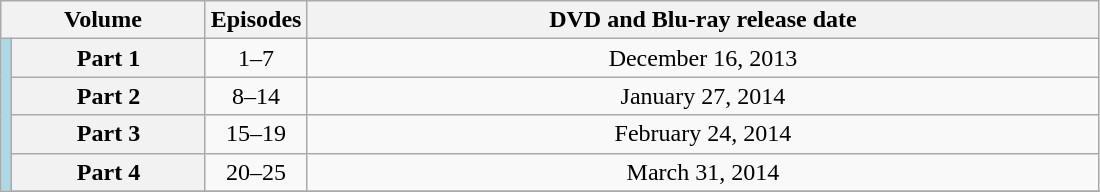<table class="wikitable" style="text-align: center; width: 58%;">
<tr>
<th scope="column" colspan="2">Volume</th>
<th scope="column" width="5%">Episodes</th>
<th scope="column">DVD and Blu-ray release date</th>
</tr>
<tr>
<td rowspan="13" width="1%" style="background: #ADD8E6;"></td>
<th scope="row">Part 1</th>
<td>1–7</td>
<td>December 16, 2013</td>
</tr>
<tr>
<th scope="row">Part 2</th>
<td>8–14</td>
<td>January 27, 2014</td>
</tr>
<tr>
<th scope="row">Part 3</th>
<td>15–19</td>
<td>February 24, 2014</td>
</tr>
<tr>
<th scope="row">Part 4</th>
<td>20–25</td>
<td>March 31, 2014</td>
</tr>
<tr>
</tr>
</table>
